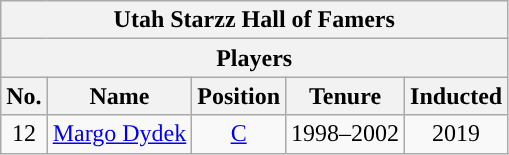<table class="wikitable" style="text-align:center">
<tr>
<th colspan="5">Utah Starzz Hall of Famers</th>
</tr>
<tr>
<th colspan="5">Players</th>
</tr>
<tr>
<th>No.</th>
<th>Name</th>
<th>Position</th>
<th>Tenure</th>
<th>Inducted</th>
</tr>
<tr>
<td>12</td>
<td><a href='#'>Margo Dydek</a></td>
<td><a href='#'>C</a></td>
<td>1998–2002</td>
<td>2019</td>
</tr>
</table>
